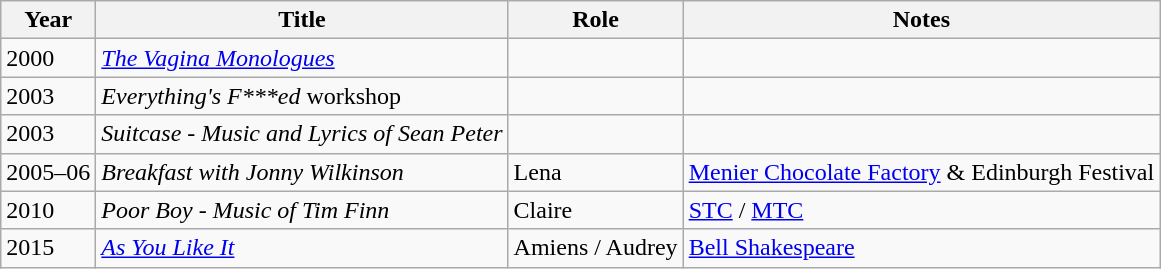<table class="wikitable sortable">
<tr>
<th>Year</th>
<th>Title</th>
<th>Role</th>
<th class="unsortable">Notes</th>
</tr>
<tr>
<td>2000</td>
<td><em><a href='#'>The Vagina Monologues</a></em></td>
<td></td>
<td></td>
</tr>
<tr>
<td>2003</td>
<td><em>Everything's F***ed</em> workshop</td>
<td></td>
<td></td>
</tr>
<tr>
<td>2003</td>
<td><em>Suitcase - Music and Lyrics of Sean Peter</em></td>
<td></td>
<td></td>
</tr>
<tr>
<td>2005–06</td>
<td><em>Breakfast with Jonny Wilkinson</em></td>
<td>Lena</td>
<td><a href='#'>Menier Chocolate Factory</a> & Edinburgh Festival</td>
</tr>
<tr>
<td>2010</td>
<td><em>Poor Boy - Music of Tim Finn</em></td>
<td>Claire</td>
<td><a href='#'>STC</a> / <a href='#'>MTC</a></td>
</tr>
<tr>
<td>2015</td>
<td><em><a href='#'>As You Like It</a></em></td>
<td>Amiens / Audrey</td>
<td><a href='#'>Bell Shakespeare</a></td>
</tr>
</table>
